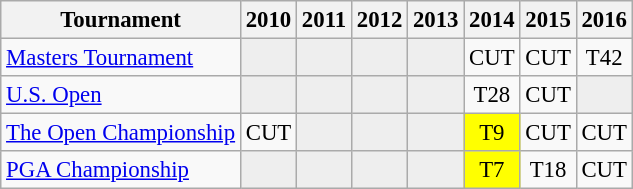<table class="wikitable" style="font-size:95%;text-align:center;">
<tr>
<th>Tournament</th>
<th>2010</th>
<th>2011</th>
<th>2012</th>
<th>2013</th>
<th>2014</th>
<th>2015</th>
<th>2016</th>
</tr>
<tr>
<td align=left><a href='#'>Masters Tournament</a></td>
<td style="background:#eeeeee;"></td>
<td style="background:#eeeeee;"></td>
<td style="background:#eeeeee;"></td>
<td style="background:#eeeeee;"></td>
<td>CUT</td>
<td>CUT</td>
<td>T42</td>
</tr>
<tr>
<td align=left><a href='#'>U.S. Open</a></td>
<td style="background:#eeeeee;"></td>
<td style="background:#eeeeee;"></td>
<td style="background:#eeeeee;"></td>
<td style="background:#eeeeee;"></td>
<td>T28</td>
<td>CUT</td>
<td style="background:#eeeeee;"></td>
</tr>
<tr>
<td align=left><a href='#'>The Open Championship</a></td>
<td>CUT</td>
<td style="background:#eeeeee;"></td>
<td style="background:#eeeeee;"></td>
<td style="background:#eeeeee;"></td>
<td style="background:yellow;">T9</td>
<td>CUT</td>
<td>CUT</td>
</tr>
<tr>
<td align=left><a href='#'>PGA Championship</a></td>
<td style="background:#eeeeee;"></td>
<td style="background:#eeeeee;"></td>
<td style="background:#eeeeee;"></td>
<td style="background:#eeeeee;"></td>
<td style="background:yellow;">T7</td>
<td>T18</td>
<td>CUT</td>
</tr>
</table>
